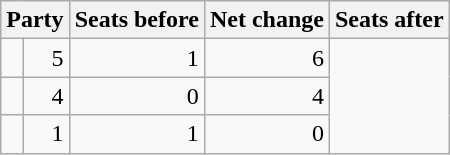<table class=wikitable style="text-align:right">
<tr>
<th colspan="2">Party</th>
<th>Seats before</th>
<th>Net change</th>
<th>Seats after</th>
</tr>
<tr>
<td></td>
<td>5</td>
<td> 1</td>
<td>6</td>
</tr>
<tr>
<td></td>
<td>4</td>
<td> 0</td>
<td>4</td>
</tr>
<tr>
<td></td>
<td>1</td>
<td> 1</td>
<td>0</td>
</tr>
</table>
